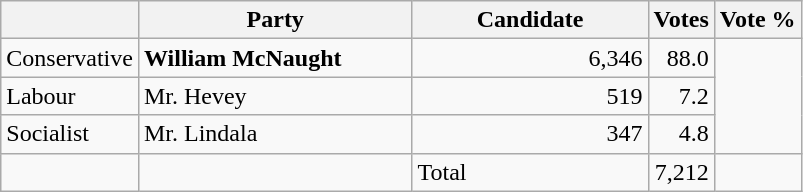<table class="wikitable">
<tr>
<th></th>
<th scope="col" width="175">Party</th>
<th scope="col" width="150">Candidate</th>
<th>Votes</th>
<th>Vote %</th>
</tr>
<tr>
<td>Conservative</td>
<td><strong>William McNaught</strong></td>
<td align=right>6,346</td>
<td align=right>88.0</td>
</tr>
<tr>
<td>Labour</td>
<td>Mr. Hevey</td>
<td align=right>519</td>
<td align=right>7.2</td>
</tr>
<tr>
<td>Socialist</td>
<td>Mr. Lindala</td>
<td align=right>347</td>
<td align=right>4.8</td>
</tr>
<tr>
<td></td>
<td></td>
<td>Total</td>
<td align=right>7,212</td>
<td></td>
</tr>
</table>
